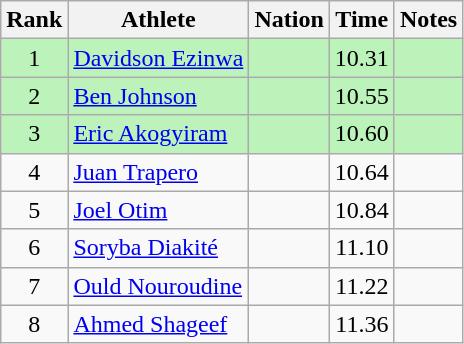<table class="wikitable sortable" style="text-align:center">
<tr>
<th>Rank</th>
<th>Athlete</th>
<th>Nation</th>
<th>Time</th>
<th>Notes</th>
</tr>
<tr style="background:#bbf3bb;">
<td>1</td>
<td align=left><a href='#'>Davidson Ezinwa</a></td>
<td align=left></td>
<td>10.31</td>
<td></td>
</tr>
<tr style="background:#bbf3bb;">
<td>2</td>
<td align=left><a href='#'>Ben Johnson</a></td>
<td align=left></td>
<td>10.55</td>
<td></td>
</tr>
<tr style="background:#bbf3bb;">
<td>3</td>
<td align=left><a href='#'>Eric Akogyiram</a></td>
<td align=left></td>
<td>10.60</td>
<td></td>
</tr>
<tr>
<td>4</td>
<td align=left><a href='#'>Juan Trapero</a></td>
<td align=left></td>
<td>10.64</td>
<td></td>
</tr>
<tr>
<td>5</td>
<td align=left><a href='#'>Joel Otim</a></td>
<td align=left></td>
<td>10.84</td>
<td></td>
</tr>
<tr>
<td>6</td>
<td align=left><a href='#'>Soryba Diakité</a></td>
<td align=left></td>
<td>11.10</td>
<td></td>
</tr>
<tr>
<td>7</td>
<td align=left><a href='#'>Ould Nouroudine</a></td>
<td align=left></td>
<td>11.22</td>
<td></td>
</tr>
<tr>
<td>8</td>
<td align=left><a href='#'>Ahmed Shageef</a></td>
<td align=left></td>
<td>11.36</td>
<td></td>
</tr>
</table>
